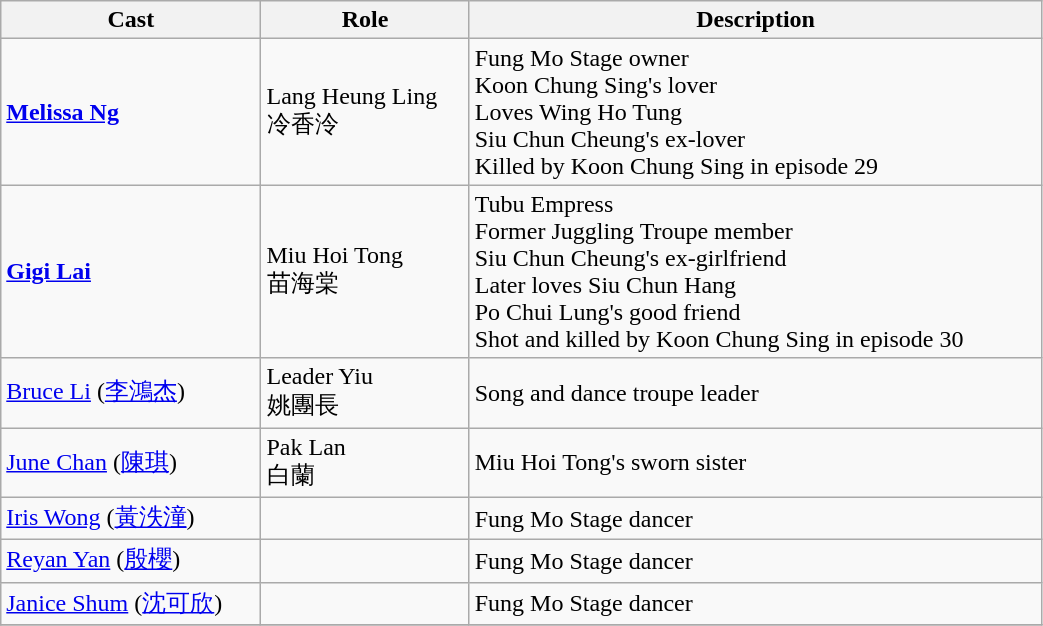<table class="wikitable" width="55%">
<tr>
<th>Cast</th>
<th>Role</th>
<th>Description</th>
</tr>
<tr>
<td><strong><a href='#'>Melissa Ng</a></strong></td>
<td>Lang Heung Ling<br>冷香泠</td>
<td>Fung Mo Stage owner<br>Koon Chung Sing's lover<br>Loves Wing Ho Tung<br>Siu Chun Cheung's ex-lover<br>Killed by Koon Chung Sing in episode 29</td>
</tr>
<tr>
<td><strong><a href='#'>Gigi Lai</a></strong></td>
<td>Miu Hoi Tong<br>苗海棠</td>
<td>Tubu Empress<br>Former Juggling Troupe member<br>Siu Chun Cheung's ex-girlfriend<br>Later loves Siu Chun Hang<br>Po Chui Lung's good friend<br>Shot and killed by Koon Chung Sing in episode 30</td>
</tr>
<tr>
<td><a href='#'>Bruce Li</a> (<a href='#'>李鴻杰</a>)</td>
<td>Leader Yiu<br>姚團長</td>
<td>Song and dance troupe leader</td>
</tr>
<tr>
<td><a href='#'>June Chan</a> (<a href='#'>陳琪</a>)</td>
<td>Pak Lan<br>白蘭</td>
<td>Miu Hoi Tong's sworn sister</td>
</tr>
<tr>
<td><a href='#'>Iris Wong</a> (<a href='#'>黃泆潼</a>)</td>
<td></td>
<td>Fung Mo Stage dancer</td>
</tr>
<tr>
<td><a href='#'>Reyan Yan</a> (<a href='#'>殷櫻</a>)</td>
<td></td>
<td>Fung Mo Stage dancer</td>
</tr>
<tr>
<td><a href='#'>Janice Shum</a> (<a href='#'>沈可欣</a>)</td>
<td></td>
<td>Fung Mo Stage dancer</td>
</tr>
<tr>
</tr>
</table>
